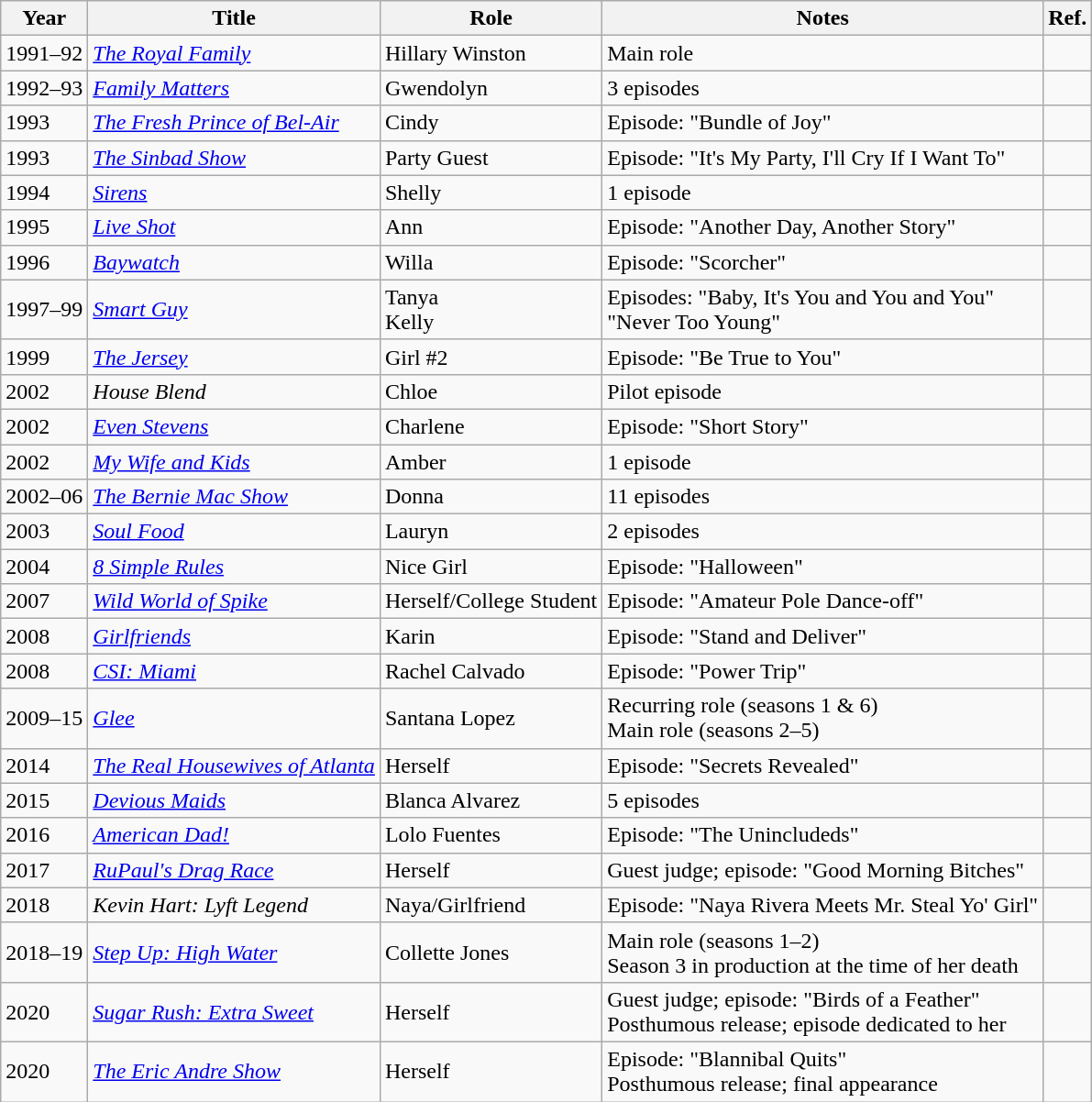<table class="wikitable">
<tr>
<th>Year</th>
<th>Title</th>
<th>Role</th>
<th class="unsortable">Notes</th>
<th>Ref.</th>
</tr>
<tr>
<td>1991–92</td>
<td><em><a href='#'>The Royal Family</a></em></td>
<td>Hillary Winston</td>
<td>Main role</td>
<td></td>
</tr>
<tr>
<td>1992–93</td>
<td><em><a href='#'>Family Matters</a></em></td>
<td>Gwendolyn</td>
<td>3 episodes</td>
<td></td>
</tr>
<tr>
<td>1993</td>
<td><em><a href='#'>The Fresh Prince of Bel-Air</a></em></td>
<td>Cindy</td>
<td>Episode: "Bundle of Joy"</td>
<td></td>
</tr>
<tr>
<td>1993</td>
<td><em><a href='#'>The Sinbad Show</a></em></td>
<td>Party Guest</td>
<td>Episode: "It's My Party, I'll Cry If I Want To"</td>
<td></td>
</tr>
<tr>
<td>1994</td>
<td><em><a href='#'>Sirens</a></em></td>
<td>Shelly</td>
<td>1 episode</td>
<td></td>
</tr>
<tr>
<td>1995</td>
<td><em><a href='#'>Live Shot</a></em></td>
<td>Ann</td>
<td>Episode: "Another Day, Another Story"</td>
<td></td>
</tr>
<tr>
<td>1996</td>
<td><em><a href='#'>Baywatch</a></em></td>
<td>Willa</td>
<td>Episode: "Scorcher"</td>
<td></td>
</tr>
<tr>
<td>1997–99</td>
<td><em><a href='#'>Smart Guy</a></em></td>
<td>Tanya<br>Kelly</td>
<td>Episodes: "Baby, It's You and You and You"<br>"Never Too Young"</td>
<td></td>
</tr>
<tr>
<td>1999</td>
<td><em><a href='#'>The Jersey</a></em></td>
<td>Girl #2</td>
<td>Episode: "Be True to You"</td>
<td></td>
</tr>
<tr>
<td>2002</td>
<td><em>House Blend</em></td>
<td>Chloe</td>
<td>Pilot episode</td>
<td></td>
</tr>
<tr>
<td>2002</td>
<td><em><a href='#'>Even Stevens</a></em></td>
<td>Charlene</td>
<td>Episode: "Short Story"</td>
<td></td>
</tr>
<tr>
<td>2002</td>
<td><em><a href='#'>My Wife and Kids</a></em></td>
<td>Amber</td>
<td>1 episode</td>
<td></td>
</tr>
<tr>
<td>2002–06</td>
<td><em><a href='#'>The Bernie Mac Show</a></em></td>
<td>Donna</td>
<td>11 episodes</td>
<td></td>
</tr>
<tr>
<td>2003</td>
<td><em><a href='#'>Soul Food</a></em></td>
<td>Lauryn</td>
<td>2 episodes</td>
<td></td>
</tr>
<tr>
<td>2004</td>
<td><em><a href='#'>8 Simple Rules</a></em></td>
<td>Nice Girl</td>
<td>Episode: "Halloween"</td>
<td></td>
</tr>
<tr>
<td>2007</td>
<td><em><a href='#'>Wild World of Spike</a></em></td>
<td>Herself/College Student</td>
<td>Episode: "Amateur Pole Dance-off"</td>
<td></td>
</tr>
<tr>
<td>2008</td>
<td><em><a href='#'>Girlfriends</a></em></td>
<td>Karin</td>
<td>Episode: "Stand and Deliver"</td>
<td></td>
</tr>
<tr>
<td>2008</td>
<td><em><a href='#'>CSI: Miami</a></em></td>
<td>Rachel Calvado</td>
<td>Episode: "Power Trip"</td>
<td></td>
</tr>
<tr>
<td>2009–15</td>
<td><em><a href='#'>Glee</a></em></td>
<td>Santana Lopez</td>
<td>Recurring role (seasons 1 & 6) <br>Main role (seasons 2–5)</td>
<td></td>
</tr>
<tr>
<td>2014</td>
<td><em><a href='#'>The Real Housewives of Atlanta</a></em></td>
<td>Herself</td>
<td>Episode: "Secrets Revealed"</td>
<td></td>
</tr>
<tr>
<td>2015</td>
<td><em><a href='#'>Devious Maids</a></em></td>
<td>Blanca Alvarez</td>
<td>5 episodes</td>
<td></td>
</tr>
<tr>
<td>2016</td>
<td><em><a href='#'>American Dad!</a></em></td>
<td>Lolo Fuentes</td>
<td>Episode: "The Unincludeds"</td>
<td></td>
</tr>
<tr>
<td>2017</td>
<td><em><a href='#'>RuPaul's Drag Race</a></em></td>
<td>Herself</td>
<td>Guest judge; episode: "Good Morning Bitches"</td>
<td></td>
</tr>
<tr>
<td>2018</td>
<td><em>Kevin Hart: Lyft Legend</em></td>
<td>Naya/Girlfriend</td>
<td>Episode: "Naya Rivera Meets Mr. Steal Yo' Girl"</td>
<td></td>
</tr>
<tr>
<td>2018–19</td>
<td><em><a href='#'>Step Up: High Water</a></em></td>
<td>Collette Jones</td>
<td>Main role (seasons 1–2) <br>Season 3 in production at the time of her death</td>
<td> <br><br></td>
</tr>
<tr>
<td>2020</td>
<td><em><a href='#'>Sugar Rush: Extra Sweet</a></em></td>
<td>Herself</td>
<td>Guest judge; episode: "Birds of a Feather" <br>Posthumous release; episode dedicated to her</td>
<td></td>
</tr>
<tr>
<td>2020</td>
<td><em><a href='#'>The Eric Andre Show</a></em></td>
<td>Herself</td>
<td>Episode: "Blannibal Quits"<br>Posthumous release; final appearance</td>
<td></td>
</tr>
</table>
